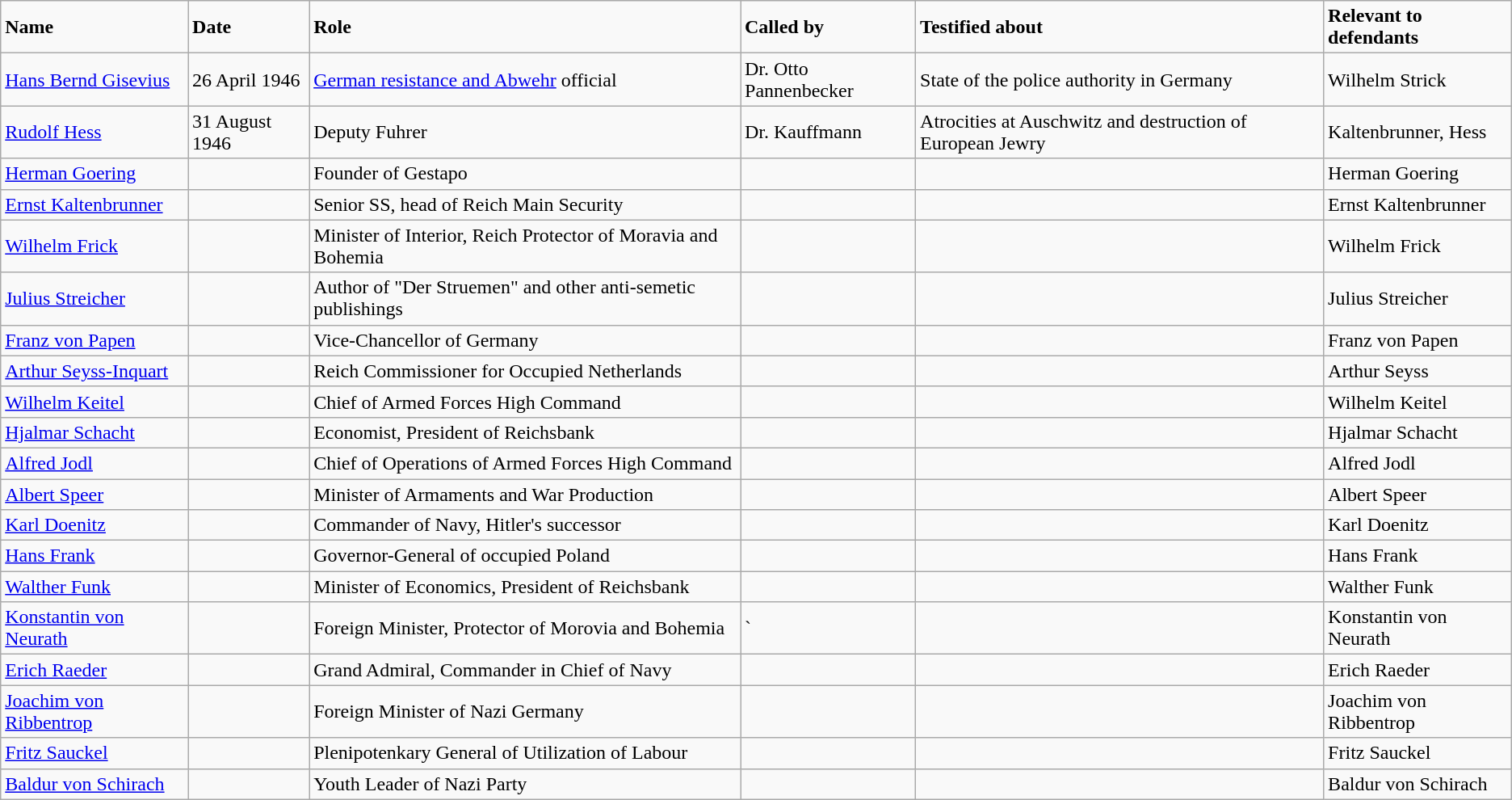<table class="wikitable sortable mw-collapsible mw-collapsed">
<tr>
<td><strong>Name</strong></td>
<td><strong>Date</strong></td>
<td><strong>Role</strong></td>
<td><strong>Called by</strong></td>
<td><strong>Testified about</strong></td>
<td><strong>Relevant to defendants</strong></td>
</tr>
<tr>
<td><a href='#'>Hans Bernd Gisevius</a></td>
<td>26 April 1946</td>
<td><a href='#'>German resistance and Abwehr</a> official</td>
<td>Dr. Otto Pannenbecker</td>
<td>State of the police authority in Germany</td>
<td>Wilhelm Strick</td>
</tr>
<tr>
<td><a href='#'>Rudolf Hess</a></td>
<td>31 August 1946</td>
<td>Deputy Fuhrer</td>
<td>Dr. Kauffmann</td>
<td>Atrocities at Auschwitz and destruction of European Jewry</td>
<td>Kaltenbrunner, Hess</td>
</tr>
<tr>
<td><a href='#'>Herman Goering</a></td>
<td></td>
<td>Founder of Gestapo</td>
<td></td>
<td></td>
<td>Herman Goering</td>
</tr>
<tr>
<td><a href='#'>Ernst Kaltenbrunner</a></td>
<td></td>
<td>Senior SS, head of Reich Main Security</td>
<td></td>
<td></td>
<td>Ernst Kaltenbrunner</td>
</tr>
<tr>
<td><a href='#'>Wilhelm Frick</a></td>
<td></td>
<td>Minister of Interior, Reich Protector of Moravia and Bohemia</td>
<td></td>
<td></td>
<td>Wilhelm Frick</td>
</tr>
<tr>
<td><a href='#'>Julius Streicher</a></td>
<td></td>
<td>Author of "Der Struemen" and other anti-semetic publishings</td>
<td></td>
<td></td>
<td>Julius Streicher</td>
</tr>
<tr>
<td><a href='#'>Franz von Papen</a></td>
<td></td>
<td>Vice-Chancellor of Germany</td>
<td></td>
<td></td>
<td>Franz von Papen</td>
</tr>
<tr>
<td><a href='#'>Arthur Seyss-Inquart</a></td>
<td></td>
<td>Reich Commissioner for Occupied Netherlands</td>
<td></td>
<td></td>
<td>Arthur Seyss</td>
</tr>
<tr>
<td><a href='#'>Wilhelm Keitel</a></td>
<td></td>
<td>Chief of Armed Forces High Command</td>
<td></td>
<td></td>
<td>Wilhelm Keitel</td>
</tr>
<tr>
<td><a href='#'>Hjalmar Schacht</a></td>
<td></td>
<td>Economist, President of Reichsbank</td>
<td></td>
<td></td>
<td>Hjalmar Schacht</td>
</tr>
<tr>
<td><a href='#'>Alfred Jodl</a></td>
<td></td>
<td>Chief of Operations of Armed Forces High Command</td>
<td></td>
<td></td>
<td>Alfred Jodl</td>
</tr>
<tr>
<td><a href='#'>Albert Speer</a></td>
<td></td>
<td>Minister of Armaments and War Production</td>
<td></td>
<td></td>
<td>Albert Speer</td>
</tr>
<tr>
<td><a href='#'>Karl Doenitz</a></td>
<td></td>
<td>Commander of Navy, Hitler's successor</td>
<td></td>
<td></td>
<td>Karl Doenitz</td>
</tr>
<tr>
<td><a href='#'>Hans Frank</a></td>
<td></td>
<td>Governor-General of occupied Poland</td>
<td></td>
<td></td>
<td>Hans Frank</td>
</tr>
<tr>
<td><a href='#'>Walther Funk</a></td>
<td></td>
<td>Minister of Economics, President of Reichsbank</td>
<td></td>
<td></td>
<td>Walther Funk</td>
</tr>
<tr>
<td><a href='#'>Konstantin von Neurath</a></td>
<td></td>
<td>Foreign Minister, Protector of Morovia and Bohemia</td>
<td>`</td>
<td></td>
<td>Konstantin von Neurath</td>
</tr>
<tr>
<td><a href='#'>Erich Raeder</a></td>
<td></td>
<td>Grand Admiral, Commander in Chief of Navy</td>
<td></td>
<td></td>
<td>Erich Raeder</td>
</tr>
<tr>
<td><a href='#'>Joachim von Ribbentrop</a></td>
<td></td>
<td>Foreign Minister of Nazi Germany</td>
<td></td>
<td></td>
<td>Joachim von Ribbentrop</td>
</tr>
<tr>
<td><a href='#'>Fritz Sauckel</a></td>
<td></td>
<td>Plenipotenkary General of Utilization of Labour</td>
<td></td>
<td></td>
<td>Fritz Sauckel</td>
</tr>
<tr>
<td><a href='#'>Baldur von Schirach</a></td>
<td></td>
<td>Youth Leader of Nazi Party</td>
<td></td>
<td></td>
<td>Baldur von Schirach</td>
</tr>
</table>
